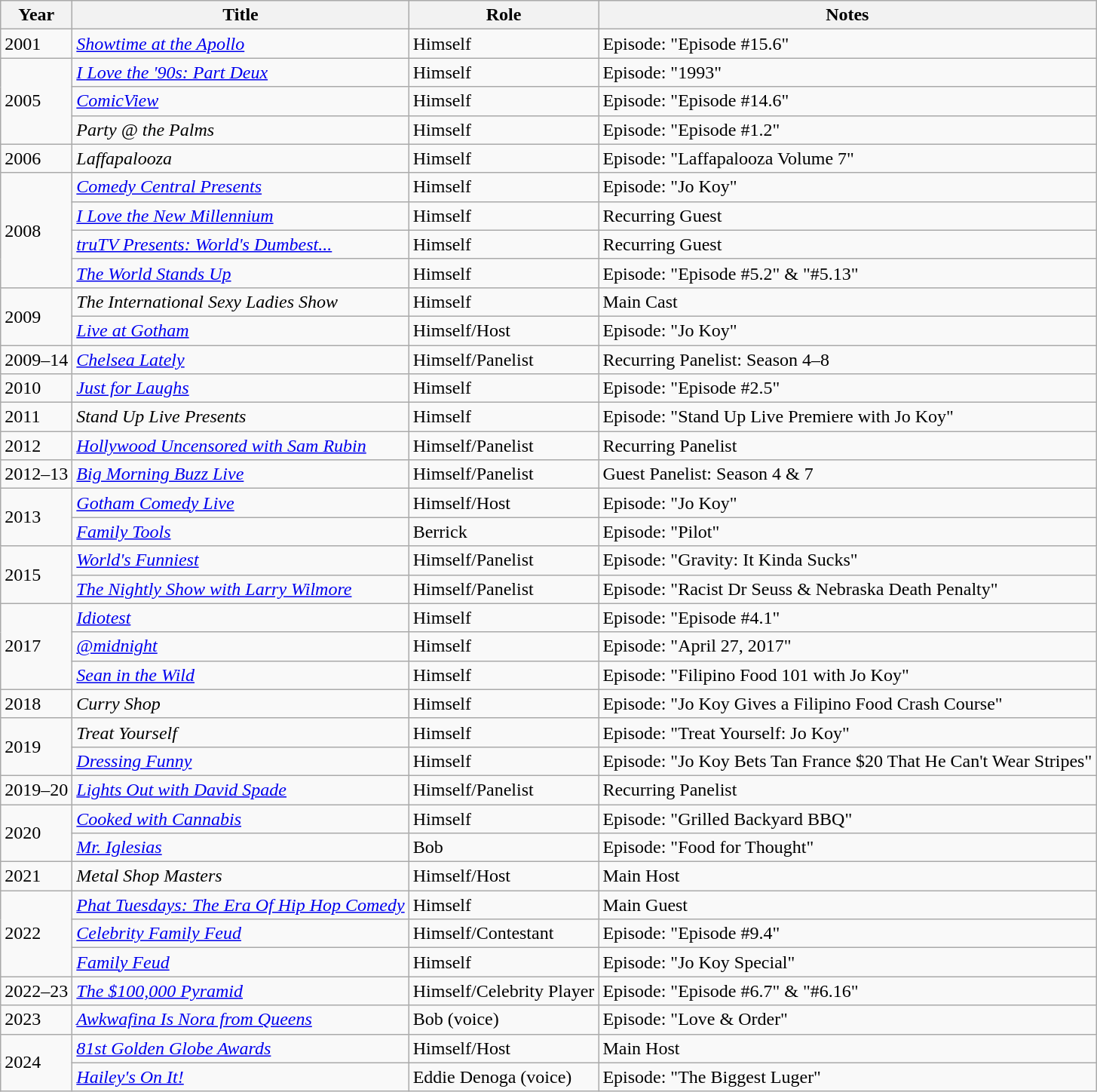<table class="wikitable sortable">
<tr>
<th>Year</th>
<th>Title</th>
<th>Role</th>
<th>Notes</th>
</tr>
<tr>
<td>2001</td>
<td><em><a href='#'>Showtime at the Apollo</a></em></td>
<td>Himself</td>
<td>Episode: "Episode #15.6"</td>
</tr>
<tr>
<td rowspan="3">2005</td>
<td><em><a href='#'>I Love the '90s: Part Deux</a></em></td>
<td>Himself</td>
<td>Episode: "1993"</td>
</tr>
<tr>
<td><em><a href='#'>ComicView</a></em></td>
<td>Himself</td>
<td>Episode: "Episode #14.6"</td>
</tr>
<tr>
<td><em>Party @ the Palms</em></td>
<td>Himself</td>
<td>Episode: "Episode #1.2"</td>
</tr>
<tr>
<td>2006</td>
<td><em>Laffapalooza</em></td>
<td>Himself</td>
<td>Episode: "Laffapalooza Volume 7"</td>
</tr>
<tr>
<td rowspan="4">2008</td>
<td><em><a href='#'>Comedy Central Presents</a></em></td>
<td>Himself</td>
<td>Episode: "Jo Koy"</td>
</tr>
<tr>
<td><em><a href='#'>I Love the New Millennium</a></em></td>
<td>Himself</td>
<td>Recurring Guest</td>
</tr>
<tr>
<td><em><a href='#'>truTV Presents: World's Dumbest...</a></em></td>
<td>Himself</td>
<td>Recurring Guest</td>
</tr>
<tr>
<td><em><a href='#'>The World Stands Up</a></em></td>
<td>Himself</td>
<td>Episode: "Episode #5.2" & "#5.13"</td>
</tr>
<tr>
<td rowspan="2">2009</td>
<td><em>The International Sexy Ladies Show</em></td>
<td>Himself</td>
<td>Main Cast</td>
</tr>
<tr>
<td><em><a href='#'>Live at Gotham</a></em></td>
<td>Himself/Host</td>
<td>Episode: "Jo Koy"</td>
</tr>
<tr>
<td>2009–14</td>
<td><em><a href='#'>Chelsea Lately</a></em></td>
<td>Himself/Panelist</td>
<td>Recurring Panelist: Season 4–8</td>
</tr>
<tr>
<td>2010</td>
<td><em><a href='#'>Just for Laughs</a></em></td>
<td>Himself</td>
<td>Episode: "Episode #2.5"</td>
</tr>
<tr>
<td>2011</td>
<td><em>Stand Up Live Presents</em></td>
<td>Himself</td>
<td>Episode: "Stand Up Live Premiere with Jo Koy"</td>
</tr>
<tr>
<td>2012</td>
<td><em><a href='#'>Hollywood Uncensored with Sam Rubin</a></em></td>
<td>Himself/Panelist</td>
<td>Recurring Panelist</td>
</tr>
<tr>
<td>2012–13</td>
<td><em><a href='#'>Big Morning Buzz Live</a></em></td>
<td>Himself/Panelist</td>
<td>Guest Panelist: Season 4 & 7</td>
</tr>
<tr>
<td rowspan="2">2013</td>
<td><em><a href='#'>Gotham Comedy Live</a></em></td>
<td>Himself/Host</td>
<td>Episode: "Jo Koy"</td>
</tr>
<tr>
<td><em><a href='#'>Family Tools</a></em></td>
<td>Berrick</td>
<td>Episode: "Pilot"</td>
</tr>
<tr>
<td rowspan="2">2015</td>
<td><em><a href='#'>World's Funniest</a></em></td>
<td>Himself/Panelist</td>
<td>Episode: "Gravity: It Kinda Sucks"</td>
</tr>
<tr>
<td><em><a href='#'>The Nightly Show with Larry Wilmore</a></em></td>
<td>Himself/Panelist</td>
<td>Episode: "Racist Dr Seuss & Nebraska Death Penalty"</td>
</tr>
<tr>
<td rowspan="3">2017</td>
<td><em><a href='#'>Idiotest</a></em></td>
<td>Himself</td>
<td>Episode: "Episode #4.1"</td>
</tr>
<tr>
<td><em><a href='#'>@midnight</a></em></td>
<td>Himself</td>
<td>Episode: "April 27, 2017"</td>
</tr>
<tr>
<td><em><a href='#'>Sean in the Wild</a></em></td>
<td>Himself</td>
<td>Episode: "Filipino Food 101 with Jo Koy"</td>
</tr>
<tr>
<td>2018</td>
<td><em>Curry Shop</em></td>
<td>Himself</td>
<td>Episode: "Jo Koy Gives a Filipino Food Crash Course"</td>
</tr>
<tr>
<td rowspan="2">2019</td>
<td><em>Treat Yourself</em></td>
<td>Himself</td>
<td>Episode: "Treat Yourself: Jo Koy"</td>
</tr>
<tr>
<td><em><a href='#'>Dressing Funny</a></em></td>
<td>Himself</td>
<td>Episode: "Jo Koy Bets Tan France $20 That He Can't Wear Stripes"</td>
</tr>
<tr>
<td>2019–20</td>
<td><em><a href='#'>Lights Out with David Spade</a></em></td>
<td>Himself/Panelist</td>
<td>Recurring Panelist</td>
</tr>
<tr>
<td rowspan="2">2020</td>
<td><em><a href='#'>Cooked with Cannabis</a></em></td>
<td>Himself</td>
<td>Episode: "Grilled Backyard BBQ"</td>
</tr>
<tr>
<td><em><a href='#'>Mr. Iglesias</a></em></td>
<td>Bob</td>
<td>Episode: "Food for Thought"</td>
</tr>
<tr>
<td>2021</td>
<td><em>Metal Shop Masters</em></td>
<td>Himself/Host</td>
<td>Main Host</td>
</tr>
<tr>
<td rowspan="3">2022</td>
<td><em><a href='#'>Phat Tuesdays: The Era Of Hip Hop Comedy</a></em></td>
<td>Himself</td>
<td>Main Guest</td>
</tr>
<tr>
<td><em><a href='#'>Celebrity Family Feud</a></em></td>
<td>Himself/Contestant</td>
<td>Episode: "Episode #9.4"</td>
</tr>
<tr>
<td><em><a href='#'>Family Feud</a></em></td>
<td>Himself</td>
<td>Episode: "Jo Koy Special"</td>
</tr>
<tr>
<td>2022–23</td>
<td><em><a href='#'>The $100,000 Pyramid</a></em></td>
<td>Himself/Celebrity Player</td>
<td>Episode: "Episode #6.7" & "#6.16"</td>
</tr>
<tr>
<td>2023</td>
<td><em><a href='#'>Awkwafina Is Nora from Queens</a></em></td>
<td>Bob (voice)</td>
<td>Episode: "Love & Order"</td>
</tr>
<tr>
<td rowspan="2">2024</td>
<td><em><a href='#'>81st Golden Globe Awards</a></em></td>
<td>Himself/Host</td>
<td>Main Host</td>
</tr>
<tr>
<td><em><a href='#'>Hailey's On It!</a></em></td>
<td>Eddie Denoga (voice)</td>
<td>Episode: "The Biggest Luger"</td>
</tr>
</table>
